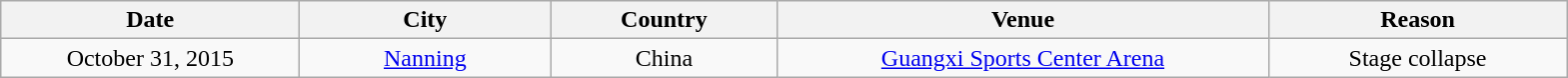<table class="wikitable plainrowheaders" style="text-align:center;">
<tr>
<th scope="col" style="width:12em;">Date</th>
<th scope="col" style="width:10em;">City</th>
<th scope="col" style="width:9em;">Country</th>
<th scope="col" style="width:20em;">Venue</th>
<th scope="col" style="width:12em;">Reason</th>
</tr>
<tr>
<td>October 31, 2015</td>
<td><a href='#'>Nanning</a></td>
<td>China</td>
<td><a href='#'>Guangxi Sports Center Arena</a></td>
<td>Stage collapse</td>
</tr>
</table>
